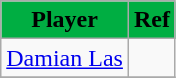<table class=wikitable>
<tr>
<th style="background-color:#00AE42; color:#000000">Player</th>
<th style="background-color:#00AE42; color:#000000">Ref</th>
</tr>
<tr>
<td> <a href='#'>Damian Las</a></td>
<td rowspan="1"></td>
</tr>
<tr>
</tr>
</table>
